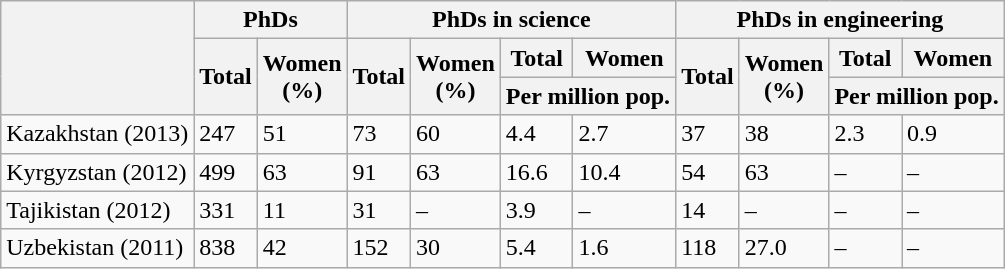<table class="wikitable">
<tr>
<th rowspan=3></th>
<th colspan="2">PhDs</th>
<th colspan="4">PhDs in science</th>
<th colspan="4">PhDs in engineering</th>
</tr>
<tr>
<th rowspan=2>Total</th>
<th rowspan=2>Women<br>(%)</th>
<th rowspan=2>Total</th>
<th rowspan=2>Women<br>(%)</th>
<th>Total</th>
<th>Women</th>
<th rowspan=2>Total</th>
<th rowspan=2>Women<br>(%)</th>
<th>Total</th>
<th>Women</th>
</tr>
<tr>
<th colspan=2>Per million pop.</th>
<th colspan=2>Per million pop.</th>
</tr>
<tr>
<td>Kazakhstan (2013)</td>
<td>247</td>
<td>51</td>
<td>73</td>
<td>60</td>
<td>4.4</td>
<td>2.7</td>
<td>37</td>
<td>38</td>
<td>2.3</td>
<td>0.9</td>
</tr>
<tr>
<td>Kyrgyzstan (2012)</td>
<td>499</td>
<td>63</td>
<td>91</td>
<td>63</td>
<td>16.6</td>
<td>10.4</td>
<td>54</td>
<td>63</td>
<td>–</td>
<td>–</td>
</tr>
<tr>
<td>Tajikistan (2012)</td>
<td>331</td>
<td>11</td>
<td>31</td>
<td>–</td>
<td>3.9</td>
<td>–</td>
<td>14</td>
<td>–</td>
<td>–</td>
<td>–</td>
</tr>
<tr>
<td>Uzbekistan (2011)</td>
<td>838</td>
<td>42</td>
<td>152</td>
<td>30</td>
<td>5.4</td>
<td>1.6</td>
<td>118</td>
<td>27.0</td>
<td>–</td>
<td>–</td>
</tr>
</table>
